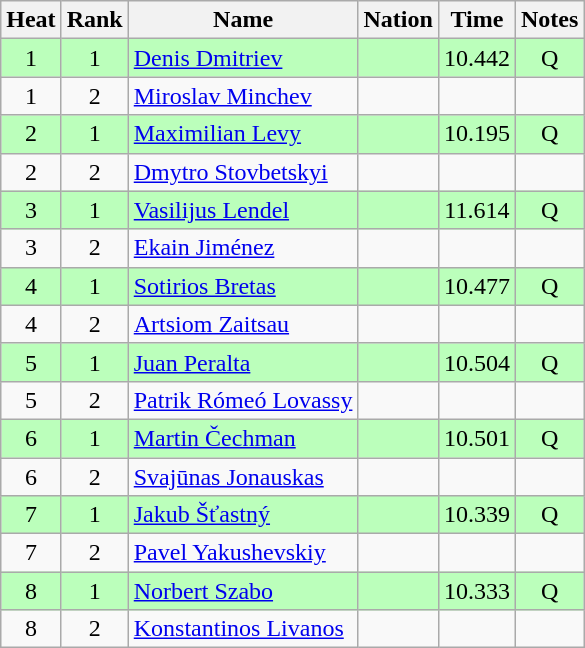<table class="wikitable sortable" style="text-align:center">
<tr>
<th>Heat</th>
<th>Rank</th>
<th>Name</th>
<th>Nation</th>
<th>Time</th>
<th>Notes</th>
</tr>
<tr bgcolor=bbffbb>
<td>1</td>
<td>1</td>
<td align=left><a href='#'>Denis Dmitriev</a></td>
<td align=left></td>
<td>10.442</td>
<td>Q</td>
</tr>
<tr>
<td>1</td>
<td>2</td>
<td align=left><a href='#'>Miroslav Minchev</a></td>
<td align=left></td>
<td></td>
<td></td>
</tr>
<tr bgcolor=bbffbb>
<td>2</td>
<td>1</td>
<td align=left><a href='#'>Maximilian Levy</a></td>
<td align=left></td>
<td>10.195</td>
<td>Q</td>
</tr>
<tr>
<td>2</td>
<td>2</td>
<td align=left><a href='#'>Dmytro Stovbetskyi</a></td>
<td align=left></td>
<td></td>
<td></td>
</tr>
<tr bgcolor=bbffbb>
<td>3</td>
<td>1</td>
<td align=left><a href='#'>Vasilijus Lendel</a></td>
<td align=left></td>
<td>11.614</td>
<td>Q</td>
</tr>
<tr>
<td>3</td>
<td>2</td>
<td align=left><a href='#'>Ekain Jiménez</a></td>
<td align=left></td>
<td></td>
<td></td>
</tr>
<tr bgcolor=bbffbb>
<td>4</td>
<td>1</td>
<td align=left><a href='#'>Sotirios Bretas</a></td>
<td align=left></td>
<td>10.477</td>
<td>Q</td>
</tr>
<tr>
<td>4</td>
<td>2</td>
<td align=left><a href='#'>Artsiom Zaitsau</a></td>
<td align=left></td>
<td></td>
<td></td>
</tr>
<tr bgcolor=bbffbb>
<td>5</td>
<td>1</td>
<td align=left><a href='#'>Juan Peralta</a></td>
<td align=left></td>
<td>10.504</td>
<td>Q</td>
</tr>
<tr>
<td>5</td>
<td>2</td>
<td align=left><a href='#'>Patrik Rómeó Lovassy</a></td>
<td align=left></td>
<td></td>
<td></td>
</tr>
<tr bgcolor=bbffbb>
<td>6</td>
<td>1</td>
<td align=left><a href='#'>Martin Čechman</a></td>
<td align=left></td>
<td>10.501</td>
<td>Q</td>
</tr>
<tr>
<td>6</td>
<td>2</td>
<td align=left><a href='#'>Svajūnas Jonauskas</a></td>
<td align=left></td>
<td></td>
<td></td>
</tr>
<tr bgcolor=bbffbb>
<td>7</td>
<td>1</td>
<td align=left><a href='#'>Jakub Šťastný</a></td>
<td align=left></td>
<td>10.339</td>
<td>Q</td>
</tr>
<tr>
<td>7</td>
<td>2</td>
<td align=left><a href='#'>Pavel Yakushevskiy</a></td>
<td align=left></td>
<td></td>
<td></td>
</tr>
<tr bgcolor=bbffbb>
<td>8</td>
<td>1</td>
<td align=left><a href='#'>Norbert Szabo</a></td>
<td align=left></td>
<td>10.333</td>
<td>Q</td>
</tr>
<tr>
<td>8</td>
<td>2</td>
<td align=left><a href='#'>Konstantinos Livanos</a></td>
<td align=left></td>
<td></td>
<td></td>
</tr>
</table>
